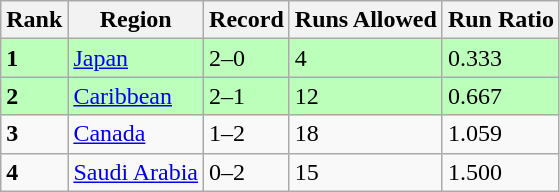<table class="wikitable">
<tr>
<th>Rank</th>
<th>Region</th>
<th>Record</th>
<th>Runs Allowed</th>
<th>Run Ratio</th>
</tr>
<tr bgcolor=#bbffbb>
<td><strong>1</strong></td>
<td> <a href='#'>Japan</a></td>
<td>2–0</td>
<td>4</td>
<td>0.333</td>
</tr>
<tr bgcolor=#bbffbb>
<td><strong>2</strong></td>
<td> <a href='#'>Caribbean</a></td>
<td>2–1</td>
<td>12</td>
<td>0.667</td>
</tr>
<tr>
<td><strong>3</strong></td>
<td> <a href='#'>Canada</a></td>
<td>1–2</td>
<td>18</td>
<td>1.059</td>
</tr>
<tr>
<td><strong>4</strong></td>
<td> <a href='#'>Saudi Arabia</a></td>
<td>0–2</td>
<td>15</td>
<td>1.500</td>
</tr>
</table>
